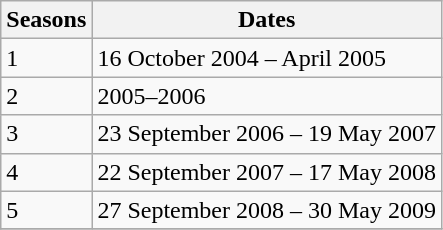<table class="wikitable">
<tr>
<th>Seasons</th>
<th>Dates</th>
</tr>
<tr>
<td>1</td>
<td>16 October 2004 – April 2005</td>
</tr>
<tr>
<td>2</td>
<td>2005–2006</td>
</tr>
<tr>
<td>3</td>
<td>23 September 2006 – 19 May 2007</td>
</tr>
<tr>
<td>4</td>
<td>22 September 2007 – 17 May 2008</td>
</tr>
<tr>
<td>5</td>
<td>27 September 2008 – 30 May 2009</td>
</tr>
<tr>
</tr>
</table>
